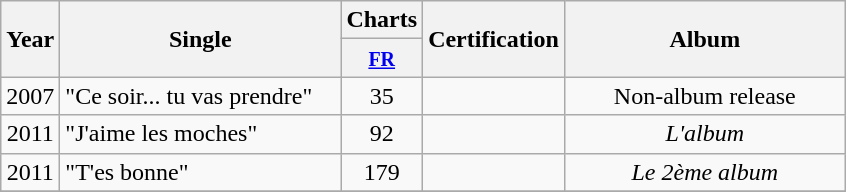<table class="wikitable">
<tr>
<th align="center" rowspan="2">Year</th>
<th align="center" rowspan="2" width="180">Single</th>
<th align="center" colspan="1">Charts</th>
<th align="center" rowspan="2" width="70">Certification</th>
<th align="center" rowspan="2" width="180">Album</th>
</tr>
<tr>
<th width="20"><small><a href='#'>FR</a></small><br></th>
</tr>
<tr>
<td align="center" rowspan="1">2007</td>
<td>"Ce soir... tu vas prendre"</td>
<td align="center">35</td>
<td align="center"></td>
<td align="center" rowspan="1">Non-album release</td>
</tr>
<tr>
<td align="center" rowspan="1">2011</td>
<td>"J'aime les moches"</td>
<td align="center">92</td>
<td align="center"></td>
<td align="center" rowspan="1"><em>L'album</em></td>
</tr>
<tr>
<td align="center" rowspan="1">2011</td>
<td>"T'es bonne"</td>
<td align="center">179</td>
<td align="center"></td>
<td align="center" rowspan="1"><em>Le 2ème album</em></td>
</tr>
<tr>
</tr>
</table>
